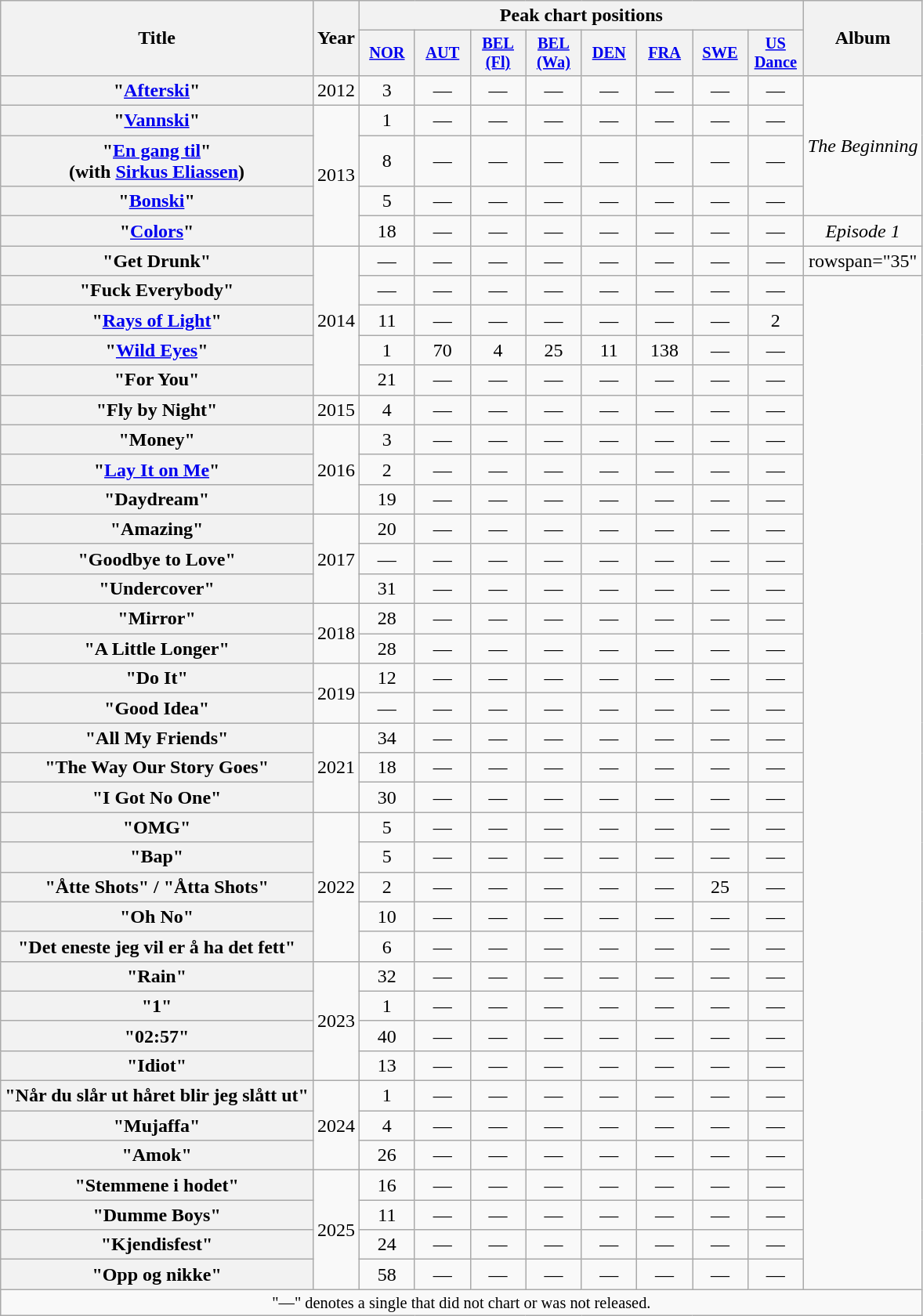<table class="wikitable plainrowheaders" style="text-align:center;" border="1">
<tr>
<th scope="col" rowspan="2">Title</th>
<th scope="col" rowspan="2">Year</th>
<th scope="col" colspan="8">Peak chart positions</th>
<th scope="col" rowspan="2">Album</th>
</tr>
<tr>
<th scope="col" style="width:3em;font-size:85%;"><a href='#'>NOR</a><br></th>
<th scope="col" style="width:3em;font-size:85%;"><a href='#'>AUT</a><br></th>
<th scope="col" style="width:3em;font-size:85%;"><a href='#'>BEL<br>(Fl)</a><br></th>
<th scope="col" style="width:3em;font-size:85%;"><a href='#'>BEL<br>(Wa)</a><br></th>
<th scope="col" style="width:3em;font-size:85%;"><a href='#'>DEN</a><br></th>
<th scope="col" style="width:3em;font-size:85%;"><a href='#'>FRA</a><br></th>
<th scope="col" style="width:3em;font-size:85%;"><a href='#'>SWE</a><br></th>
<th scope="col" style="width:3em;font-size:85%;"><a href='#'>US<br>Dance</a></th>
</tr>
<tr>
<th scope="row">"<a href='#'>Afterski</a>"</th>
<td>2012</td>
<td>3</td>
<td>—</td>
<td>—</td>
<td>—</td>
<td>—</td>
<td>—</td>
<td>—</td>
<td>—</td>
<td rowspan="4"><em>The Beginning</em></td>
</tr>
<tr>
<th scope="row">"<a href='#'>Vannski</a>"</th>
<td rowspan="4">2013</td>
<td>1</td>
<td>—</td>
<td>—</td>
<td>—</td>
<td>—</td>
<td>—</td>
<td>—</td>
<td>—</td>
</tr>
<tr>
<th scope="row">"<a href='#'>En gang til</a>"<br><span>(with <a href='#'>Sirkus Eliassen</a>)</span></th>
<td>8</td>
<td>—</td>
<td>—</td>
<td>—</td>
<td>—</td>
<td>—</td>
<td>—</td>
<td>—</td>
</tr>
<tr>
<th scope="row">"<a href='#'>Bonski</a>"</th>
<td>5</td>
<td>—</td>
<td>—</td>
<td>—</td>
<td>—</td>
<td>—</td>
<td>—</td>
<td>—</td>
</tr>
<tr>
<th scope="row">"<a href='#'>Colors</a>"</th>
<td>18</td>
<td>—</td>
<td>—</td>
<td>—</td>
<td>—</td>
<td>—</td>
<td>—</td>
<td>—</td>
<td><em>Episode 1</em></td>
</tr>
<tr>
<th scope="row">"Get Drunk" <br></th>
<td rowspan="5">2014</td>
<td>—</td>
<td>—</td>
<td>—</td>
<td>—</td>
<td>—</td>
<td>—</td>
<td>—</td>
<td>—</td>
<td>rowspan="35" </td>
</tr>
<tr>
<th scope="row">"Fuck Everybody" <br></th>
<td>—</td>
<td>—</td>
<td>—</td>
<td>—</td>
<td>—</td>
<td>—</td>
<td>—</td>
<td>—</td>
</tr>
<tr>
<th scope="row">"<a href='#'>Rays of Light</a>"</th>
<td>11</td>
<td>—</td>
<td>—</td>
<td>—</td>
<td>—</td>
<td>—</td>
<td>—</td>
<td>2</td>
</tr>
<tr>
<th scope="row">"<a href='#'>Wild Eyes</a>"<br></th>
<td>1</td>
<td>70</td>
<td>4</td>
<td>25</td>
<td>11</td>
<td>138</td>
<td>—</td>
<td>—</td>
</tr>
<tr>
<th scope="row">"For You"<br></th>
<td>21</td>
<td>—</td>
<td>—</td>
<td>—</td>
<td>—</td>
<td>—</td>
<td>—</td>
<td>—</td>
</tr>
<tr>
<th scope="row">"Fly by Night" <br></th>
<td>2015</td>
<td>4</td>
<td>—</td>
<td>—</td>
<td>—</td>
<td>—</td>
<td>—</td>
<td>—</td>
<td>—</td>
</tr>
<tr>
<th scope="row">"Money" <br></th>
<td rowspan="3">2016</td>
<td>3</td>
<td>—</td>
<td>—</td>
<td>—</td>
<td>—</td>
<td>—</td>
<td>—</td>
<td>—</td>
</tr>
<tr>
<th scope="row">"<a href='#'>Lay It on Me</a>" <br></th>
<td>2</td>
<td>—</td>
<td>—</td>
<td>—</td>
<td>—</td>
<td>—</td>
<td>—</td>
<td>—</td>
</tr>
<tr>
<th scope="row">"Daydream"</th>
<td>19</td>
<td>—</td>
<td>—</td>
<td>—</td>
<td>—</td>
<td>—</td>
<td>—</td>
<td>—</td>
</tr>
<tr>
<th scope="row">"Amazing" <br></th>
<td rowspan="3">2017</td>
<td>20<br></td>
<td>—</td>
<td>—</td>
<td>—</td>
<td>—</td>
<td>—</td>
<td>—</td>
<td>—</td>
</tr>
<tr>
<th scope="row">"Goodbye to Love" <br></th>
<td>—</td>
<td>—</td>
<td>—</td>
<td>—</td>
<td>—</td>
<td>—</td>
<td>—</td>
<td>—</td>
</tr>
<tr>
<th scope="row">"Undercover" <br></th>
<td>31<br></td>
<td>—</td>
<td>—</td>
<td>—</td>
<td>—</td>
<td>—</td>
<td>—</td>
<td>—</td>
</tr>
<tr>
<th scope="row">"Mirror"</th>
<td rowspan="2">2018</td>
<td>28</td>
<td>—</td>
<td>—</td>
<td>—</td>
<td>—</td>
<td>—</td>
<td>—</td>
<td>—</td>
</tr>
<tr>
<th scope="row">"A Little Longer"</th>
<td>28</td>
<td>—</td>
<td>—</td>
<td>—</td>
<td>—</td>
<td>—</td>
<td>—</td>
<td>—</td>
</tr>
<tr>
<th scope="row">"Do It"</th>
<td rowspan="2">2019</td>
<td>12</td>
<td>—</td>
<td>—</td>
<td>—</td>
<td>—</td>
<td>—</td>
<td>—</td>
<td>—</td>
</tr>
<tr>
<th scope="row">"Good Idea" <br></th>
<td>—</td>
<td>—</td>
<td>—</td>
<td>—</td>
<td>—</td>
<td>—</td>
<td>—</td>
<td>—</td>
</tr>
<tr>
<th scope="row">"All My Friends"<br></th>
<td rowspan="3">2021</td>
<td>34</td>
<td>—</td>
<td>—</td>
<td>—</td>
<td>—</td>
<td>—</td>
<td>—</td>
<td>—</td>
</tr>
<tr>
<th scope="row">"The Way Our Story Goes"<br></th>
<td>18</td>
<td>—</td>
<td>—</td>
<td>—</td>
<td>—</td>
<td>—</td>
<td>—</td>
<td>—</td>
</tr>
<tr>
<th scope="row">"I Got No One"<br></th>
<td>30</td>
<td>—</td>
<td>—</td>
<td>—</td>
<td>—</td>
<td>—</td>
<td>—</td>
<td>—</td>
</tr>
<tr>
<th scope="row">"OMG"<br></th>
<td rowspan="5">2022</td>
<td>5</td>
<td>—</td>
<td>—</td>
<td>—</td>
<td>—</td>
<td>—</td>
<td>—</td>
<td>—</td>
</tr>
<tr>
<th scope="row">"Bap"<br></th>
<td>5</td>
<td>—</td>
<td>—</td>
<td>—</td>
<td>—</td>
<td>—</td>
<td>—</td>
<td>—</td>
</tr>
<tr>
<th scope="row">"Åtte Shots" / "Åtta Shots"<br></th>
<td>2</td>
<td>—</td>
<td>—</td>
<td>—</td>
<td>—</td>
<td>—</td>
<td>25</td>
<td>—</td>
</tr>
<tr>
<th scope="row">"Oh No"<br></th>
<td>10</td>
<td>—</td>
<td>—</td>
<td>—</td>
<td>—</td>
<td>—</td>
<td>—</td>
<td>—</td>
</tr>
<tr>
<th scope="row">"Det eneste jeg vil er å ha det fett"<br></th>
<td>6</td>
<td>—</td>
<td>—</td>
<td>—</td>
<td>—</td>
<td>—</td>
<td>—</td>
<td>—</td>
</tr>
<tr>
<th scope="row">"Rain"<br></th>
<td rowspan="4">2023</td>
<td>32</td>
<td>—</td>
<td>—</td>
<td>—</td>
<td>—</td>
<td>—</td>
<td>—</td>
<td>—</td>
</tr>
<tr>
<th scope="row">"1"<br></th>
<td>1</td>
<td>—</td>
<td>—</td>
<td>—</td>
<td>—</td>
<td>—</td>
<td>—</td>
<td>—</td>
</tr>
<tr>
<th scope="row">"02:57"<br></th>
<td>40</td>
<td>—</td>
<td>—</td>
<td>—</td>
<td>—</td>
<td>—</td>
<td>—</td>
<td>—</td>
</tr>
<tr>
<th scope="row">"Idiot"<br></th>
<td>13</td>
<td>—</td>
<td>—</td>
<td>—</td>
<td>—</td>
<td>—</td>
<td>—</td>
<td>—</td>
</tr>
<tr>
<th scope="row">"Når du slår ut håret blir jeg slått ut"<br></th>
<td rowspan="3">2024</td>
<td>1</td>
<td>—</td>
<td>—</td>
<td>—</td>
<td>—</td>
<td>—</td>
<td>—</td>
<td>—</td>
</tr>
<tr>
<th scope="row">"Mujaffa"<br></th>
<td>4</td>
<td>—</td>
<td>—</td>
<td>—</td>
<td>—</td>
<td>—</td>
<td>—</td>
<td>—</td>
</tr>
<tr>
<th scope="row">"Amok"<br></th>
<td>26</td>
<td>—</td>
<td>—</td>
<td>—</td>
<td>—</td>
<td>—</td>
<td>—</td>
<td>—</td>
</tr>
<tr>
<th scope="row">"Stemmene i hodet"<br></th>
<td rowspan="4">2025</td>
<td>16<br></td>
<td>—</td>
<td>—</td>
<td>—</td>
<td>—</td>
<td>—</td>
<td>—</td>
<td>—</td>
</tr>
<tr>
<th scope="row">"Dumme Boys"<br></th>
<td>11<br></td>
<td>—</td>
<td>—</td>
<td>—</td>
<td>—</td>
<td>—</td>
<td>—</td>
<td>—</td>
</tr>
<tr>
<th scope="row">"Kjendisfest"<br></th>
<td>24<br></td>
<td>—</td>
<td>—</td>
<td>—</td>
<td>—</td>
<td>—</td>
<td>—</td>
<td>—</td>
</tr>
<tr>
<th scope="row">"Opp og nikke"<br></th>
<td>58<br></td>
<td>—</td>
<td>—</td>
<td>—</td>
<td>—</td>
<td>—</td>
<td>—</td>
<td>—</td>
</tr>
<tr>
<td colspan="17" style="font-size:85%">"—" denotes a single that did not chart or was not released.</td>
</tr>
</table>
